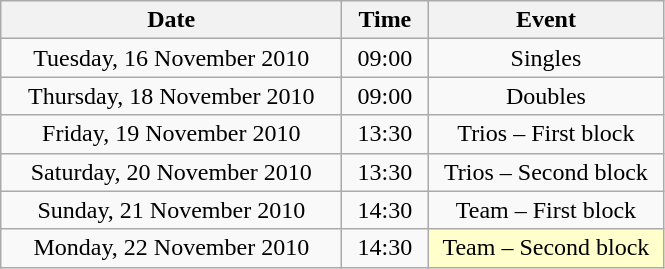<table class = "wikitable" style="text-align:center;">
<tr>
<th width=220>Date</th>
<th width=50>Time</th>
<th width=150>Event</th>
</tr>
<tr>
<td>Tuesday, 16 November 2010</td>
<td>09:00</td>
<td>Singles</td>
</tr>
<tr>
<td>Thursday, 18 November 2010</td>
<td>09:00</td>
<td>Doubles</td>
</tr>
<tr>
<td>Friday, 19 November 2010</td>
<td>13:30</td>
<td>Trios – First block</td>
</tr>
<tr>
<td>Saturday, 20 November 2010</td>
<td>13:30</td>
<td>Trios – Second block</td>
</tr>
<tr>
<td>Sunday, 21 November 2010</td>
<td>14:30</td>
<td>Team – First block</td>
</tr>
<tr>
<td>Monday, 22 November 2010</td>
<td>14:30</td>
<td bgcolor=ffffcc>Team – Second block</td>
</tr>
</table>
